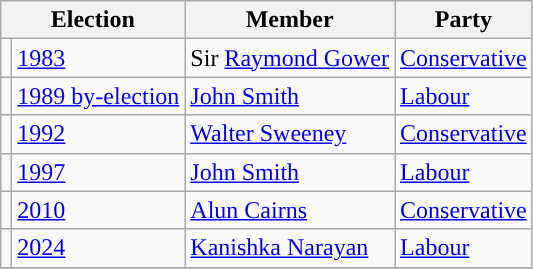<table class="wikitable">
<tr>
<th colspan="2">Election</th>
<th>Member</th>
<th>Party</th>
</tr>
<tr>
<td style="color:inherit;background-color: "></td>
<td><a href='#'>1983</a></td>
<td>Sir <a href='#'>Raymond Gower</a></td>
<td><a href='#'>Conservative</a></td>
</tr>
<tr>
<td style="color:inherit;background-color: "></td>
<td><a href='#'>1989 by-election</a></td>
<td><a href='#'>John Smith</a></td>
<td><a href='#'>Labour</a></td>
</tr>
<tr>
<td style="color:inherit;background-color: "></td>
<td><a href='#'>1992</a></td>
<td><a href='#'>Walter Sweeney</a></td>
<td><a href='#'>Conservative</a></td>
</tr>
<tr>
<td style="color:inherit;background-color: "></td>
<td><a href='#'>1997</a></td>
<td><a href='#'>John Smith</a></td>
<td><a href='#'>Labour</a></td>
</tr>
<tr>
<td style="color:inherit;background-color: "></td>
<td><a href='#'>2010</a></td>
<td><a href='#'>Alun Cairns</a></td>
<td><a href='#'>Conservative</a></td>
</tr>
<tr>
<td style="color:inherit;background-color: "></td>
<td><a href='#'>2024</a></td>
<td><a href='#'>Kanishka Narayan</a></td>
<td><a href='#'>Labour</a></td>
</tr>
<tr>
</tr>
</table>
